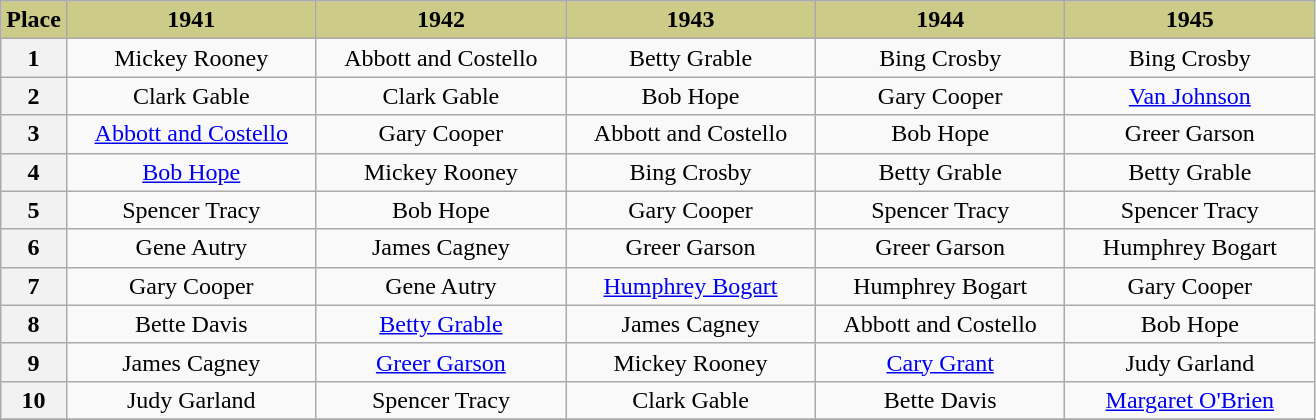<table class="wikitable" style="text-align:center">
<tr>
<th scope="col" style="background:#CC8" width="5%">Place</th>
<th scope="col" style="background:#CC8" width="19%">1941</th>
<th scope="col" style="background:#CC8" width="19%">1942</th>
<th scope="col" style="background:#CC8" width="19%">1943</th>
<th scope="col" style="background:#CC8" width="19%">1944</th>
<th scope="col" style="background:#CC8" width="19%">1945</th>
</tr>
<tr>
<th scope="row">1</th>
<td>Mickey Rooney</td>
<td>Abbott and Costello</td>
<td>Betty Grable</td>
<td>Bing Crosby</td>
<td>Bing Crosby</td>
</tr>
<tr>
<th scope="row">2</th>
<td>Clark Gable</td>
<td>Clark Gable</td>
<td>Bob Hope</td>
<td>Gary Cooper</td>
<td><a href='#'>Van Johnson</a></td>
</tr>
<tr>
<th scope="row">3</th>
<td><a href='#'>Abbott and Costello</a></td>
<td>Gary Cooper</td>
<td>Abbott and Costello</td>
<td>Bob Hope</td>
<td>Greer Garson</td>
</tr>
<tr>
<th scope="row">4</th>
<td><a href='#'>Bob Hope</a></td>
<td>Mickey Rooney</td>
<td>Bing Crosby</td>
<td>Betty Grable</td>
<td>Betty Grable</td>
</tr>
<tr>
<th scope="row">5</th>
<td>Spencer Tracy</td>
<td>Bob Hope</td>
<td>Gary Cooper</td>
<td>Spencer Tracy</td>
<td>Spencer Tracy</td>
</tr>
<tr>
<th scope="row">6</th>
<td>Gene Autry</td>
<td>James Cagney</td>
<td>Greer Garson</td>
<td>Greer Garson</td>
<td>Humphrey Bogart</td>
</tr>
<tr>
<th scope="row">7</th>
<td>Gary Cooper</td>
<td>Gene Autry</td>
<td><a href='#'>Humphrey Bogart</a></td>
<td>Humphrey Bogart</td>
<td>Gary Cooper</td>
</tr>
<tr>
<th scope="row">8</th>
<td>Bette Davis</td>
<td><a href='#'>Betty Grable</a></td>
<td>James Cagney</td>
<td>Abbott and Costello</td>
<td>Bob Hope</td>
</tr>
<tr>
<th scope="row">9</th>
<td>James Cagney</td>
<td><a href='#'>Greer Garson</a></td>
<td>Mickey Rooney</td>
<td><a href='#'>Cary Grant</a></td>
<td>Judy Garland</td>
</tr>
<tr>
<th scope="row">10</th>
<td>Judy Garland</td>
<td>Spencer Tracy</td>
<td>Clark Gable</td>
<td>Bette Davis</td>
<td><a href='#'>Margaret O'Brien</a></td>
</tr>
<tr>
</tr>
</table>
